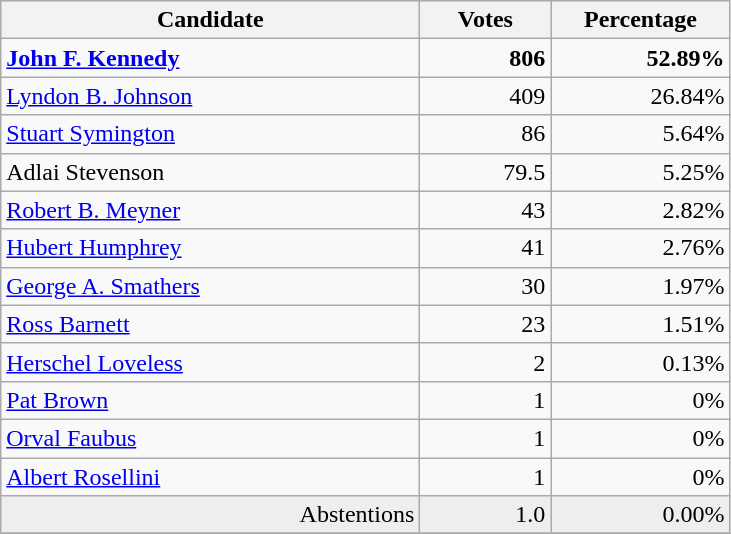<table class="wikitable">
<tr style="background:#eee; text-align:center;">
<th style="width: 17em">Candidate</th>
<th style="width: 5em">Votes</th>
<th style="width: 7em">Percentage</th>
</tr>
<tr>
<td><strong><a href='#'>John F. Kennedy</a></strong></td>
<td style="text-align:right;"><strong>806 </strong></td>
<td style="text-align:right;"><strong>52.89% </strong></td>
</tr>
<tr>
<td><a href='#'>Lyndon B. Johnson</a></td>
<td style="text-align:right;">409</td>
<td style="text-align:right;">26.84%</td>
</tr>
<tr>
<td><a href='#'>Stuart Symington</a></td>
<td style="text-align:right;">86</td>
<td style="text-align:right;">5.64%</td>
</tr>
<tr>
<td>Adlai Stevenson</td>
<td style="text-align:right;">79.5</td>
<td style="text-align:right;">5.25%</td>
</tr>
<tr>
<td><a href='#'>Robert B. Meyner</a></td>
<td style="text-align:right;">43</td>
<td style="text-align:right;">2.82%</td>
</tr>
<tr>
<td><a href='#'>Hubert Humphrey</a></td>
<td style="text-align:right;">41</td>
<td style="text-align:right;">2.76%</td>
</tr>
<tr>
<td><a href='#'>George A. Smathers</a></td>
<td style="text-align:right;">30</td>
<td style="text-align:right;">1.97%</td>
</tr>
<tr>
<td><a href='#'>Ross Barnett</a></td>
<td style="text-align:right;">23</td>
<td style="text-align:right;">1.51%</td>
</tr>
<tr>
<td><a href='#'>Herschel Loveless</a></td>
<td style="text-align:right;">2</td>
<td style="text-align:right;">0.13%</td>
</tr>
<tr>
<td><a href='#'>Pat Brown</a></td>
<td style="text-align:right;">1</td>
<td style="text-align:right;">0%</td>
</tr>
<tr>
<td><a href='#'>Orval Faubus</a></td>
<td style="text-align:right;">1</td>
<td style="text-align:right;">0%</td>
</tr>
<tr>
<td><a href='#'>Albert Rosellini</a></td>
<td style="text-align:right;">1</td>
<td style="text-align:right;">0%</td>
</tr>
<tr style="background:#eee; text-align:right;">
<td>Abstentions</td>
<td>1.0</td>
<td>0.00%</td>
</tr>
<tr>
</tr>
</table>
